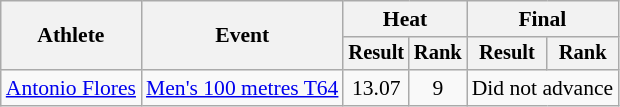<table class="wikitable" style="text-align: center; font-size:90%">
<tr>
<th rowspan="2">Athlete</th>
<th rowspan="2">Event</th>
<th colspan="2">Heat</th>
<th colspan="2">Final</th>
</tr>
<tr style="font-size:95%">
<th>Result</th>
<th>Rank</th>
<th>Result</th>
<th>Rank</th>
</tr>
<tr>
<td align=left><a href='#'>Antonio Flores</a></td>
<td align=left><a href='#'>Men's 100 metres T64</a></td>
<td>13.07</td>
<td>9</td>
<td colspan="2">Did not advance</td>
</tr>
</table>
